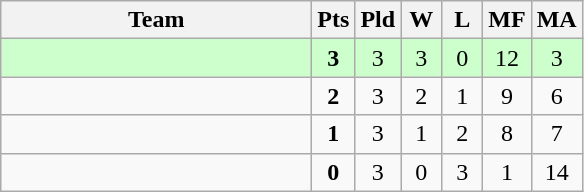<table class=wikitable style="text-align:center">
<tr>
<th width=200>Team</th>
<th width=20>Pts</th>
<th width=20>Pld</th>
<th width=20>W</th>
<th width=20>L</th>
<th width=20>MF</th>
<th width=20>MA</th>
</tr>
<tr bgcolor=ccffcc>
<td style="text-align:left"><strong></strong></td>
<td><strong>3</strong></td>
<td>3</td>
<td>3</td>
<td>0</td>
<td>12</td>
<td>3</td>
</tr>
<tr>
<td style="text-align:left"></td>
<td><strong>2</strong></td>
<td>3</td>
<td>2</td>
<td>1</td>
<td>9</td>
<td>6</td>
</tr>
<tr>
<td style="text-align:left"></td>
<td><strong>1</strong></td>
<td>3</td>
<td>1</td>
<td>2</td>
<td>8</td>
<td>7</td>
</tr>
<tr>
<td style="text-align:left"></td>
<td><strong>0</strong></td>
<td>3</td>
<td>0</td>
<td>3</td>
<td>1</td>
<td>14</td>
</tr>
</table>
